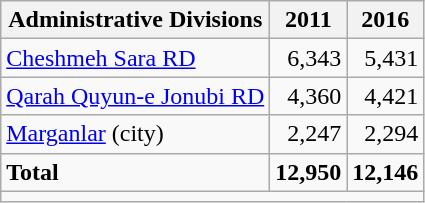<table class="wikitable">
<tr>
<th>Administrative Divisions</th>
<th>2011</th>
<th>2016</th>
</tr>
<tr>
<td><a href='#'>Cheshmeh Sara RD</a></td>
<td style="text-align: right;">6,343</td>
<td style="text-align: right;">5,431</td>
</tr>
<tr>
<td><a href='#'>Qarah Quyun-e Jonubi RD</a></td>
<td style="text-align: right;">4,360</td>
<td style="text-align: right;">4,421</td>
</tr>
<tr>
<td><a href='#'>Marganlar</a> (city)</td>
<td style="text-align: right;">2,247</td>
<td style="text-align: right;">2,294</td>
</tr>
<tr>
<td><strong>Total</strong></td>
<td style="text-align: right;"><strong>12,950</strong></td>
<td style="text-align: right;"><strong>12,146</strong></td>
</tr>
<tr>
<td colspan=3></td>
</tr>
</table>
